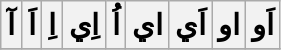<table class="wikitable" style="font-size:120%;">
<tr>
<th>آ</th>
<th>اَ</th>
<th>اِ</th>
<th>اِي</th>
<th>اُ</th>
<th>اي</th>
<th>اَي</th>
<th>او</th>
<th>اَو</th>
</tr>
<tr>
</tr>
</table>
